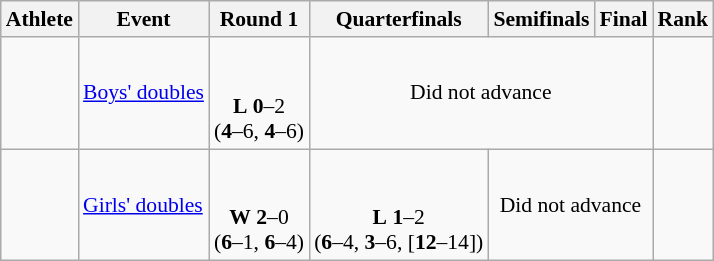<table class=wikitable style="font-size:90%">
<tr>
<th>Athlete</th>
<th>Event</th>
<th>Round 1</th>
<th>Quarterfinals</th>
<th>Semifinals</th>
<th>Final</th>
<th>Rank</th>
</tr>
<tr>
<td> <br></td>
<td><a href='#'>Boys' doubles</a></td>
<td align=center><br><br><strong>L</strong> <strong>0</strong>–2<br> (<strong>4</strong>–6, <strong>4</strong>–6)</td>
<td colspan=3 align=center>Did not advance</td>
<td align=center></td>
</tr>
<tr>
<td> <br></td>
<td><a href='#'>Girls' doubles</a></td>
<td align=center><br><br><strong>W</strong> <strong>2</strong>–0<br> (<strong>6</strong>–1, <strong>6</strong>–4)</td>
<td align=center><br><br><strong>L</strong> <strong>1</strong>–2<br> (<strong>6</strong>–4, <strong>3</strong>–6, [<strong>12</strong>–14])</td>
<td colspan=2 align=center>Did not advance</td>
<td align=center></td>
</tr>
</table>
